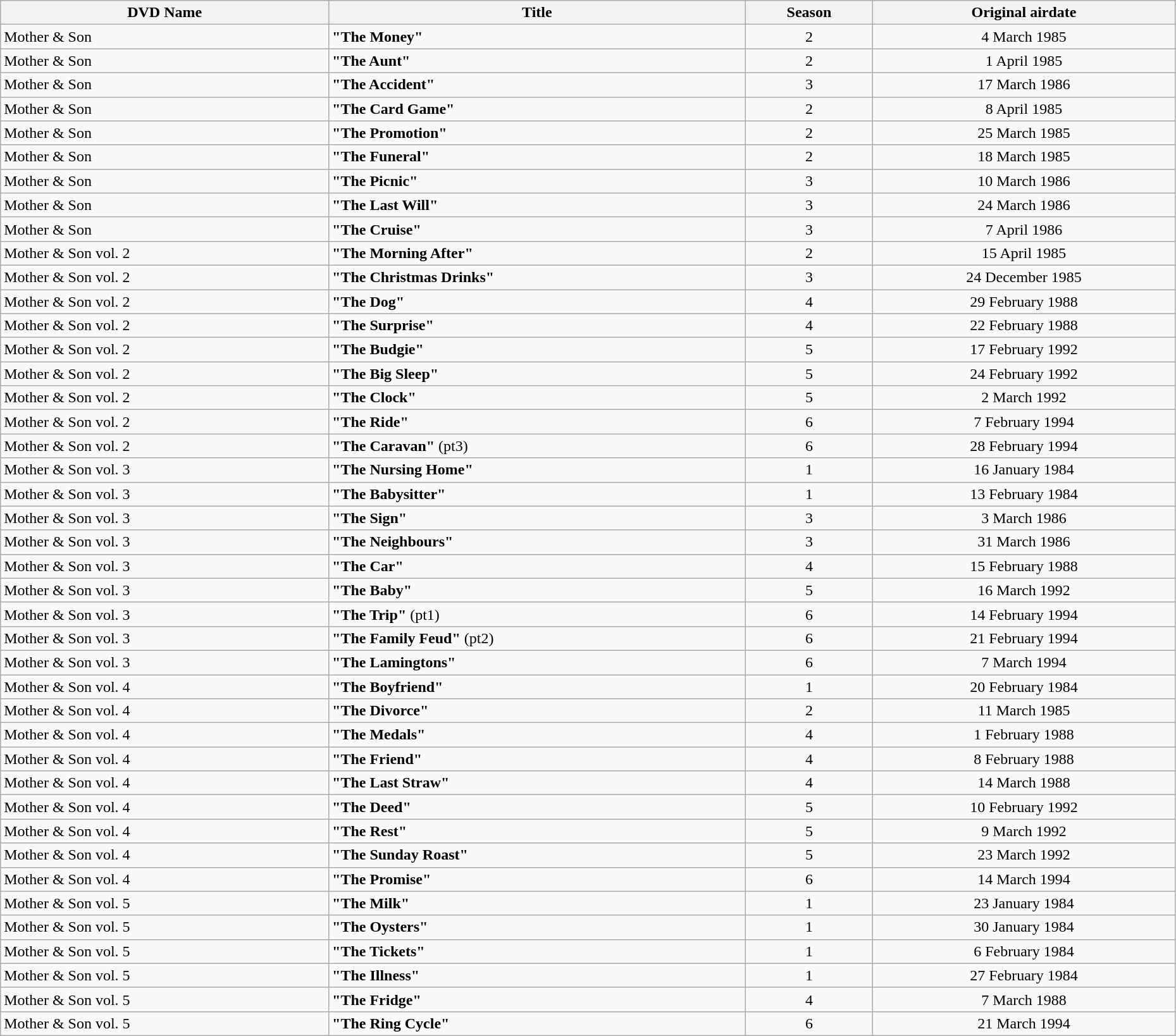<table class="wikitable sortable" width="98%">
<tr>
<th>DVD Name</th>
<th>Title</th>
<th>Season</th>
<th>Original airdate</th>
</tr>
<tr>
<td>Mother & Son</td>
<td><strong>"The Money"</strong></td>
<td align="center">2</td>
<td align="center">4 March 1985</td>
</tr>
<tr>
<td>Mother & Son</td>
<td><strong>"The Aunt"</strong></td>
<td align="center">2</td>
<td align="center">1 April 1985</td>
</tr>
<tr>
<td>Mother & Son</td>
<td><strong>"The Accident"</strong></td>
<td align="center">3</td>
<td align="center">17 March 1986</td>
</tr>
<tr>
<td>Mother & Son</td>
<td><strong>"The Card Game"</strong></td>
<td align="center">2</td>
<td align="center">8 April 1985</td>
</tr>
<tr>
<td>Mother & Son</td>
<td><strong>"The Promotion"</strong></td>
<td align="center">2</td>
<td align="center">25 March 1985</td>
</tr>
<tr>
<td>Mother & Son</td>
<td><strong>"The Funeral"</strong></td>
<td align="center">2</td>
<td align="center">18 March 1985</td>
</tr>
<tr>
<td>Mother & Son</td>
<td><strong>"The Picnic"</strong></td>
<td align="center">3</td>
<td align="center">10 March 1986</td>
</tr>
<tr>
<td>Mother & Son</td>
<td><strong>"The Last Will"</strong></td>
<td align="center">3</td>
<td align="center">24 March 1986</td>
</tr>
<tr>
<td>Mother & Son</td>
<td><strong>"The Cruise"</strong></td>
<td align="center">3</td>
<td align="center">7 April 1986</td>
</tr>
<tr>
<td>Mother & Son vol. 2</td>
<td><strong>"The Morning After"</strong></td>
<td align="center">2</td>
<td align="center">15 April 1985</td>
</tr>
<tr>
<td>Mother & Son vol. 2</td>
<td><strong>"The Christmas Drinks"</strong></td>
<td align="center">3</td>
<td align="center">24 December 1985</td>
</tr>
<tr>
<td>Mother & Son vol. 2</td>
<td><strong>"The Dog"</strong></td>
<td align="center">4</td>
<td align="center">29 February 1988</td>
</tr>
<tr>
<td>Mother & Son vol. 2</td>
<td><strong>"The Surprise"</strong></td>
<td align="center">4</td>
<td align="center">22 February 1988</td>
</tr>
<tr>
<td>Mother & Son vol. 2</td>
<td><strong>"The Budgie"</strong></td>
<td align="center">5</td>
<td align="center">17 February 1992</td>
</tr>
<tr>
<td>Mother & Son vol. 2</td>
<td><strong>"The Big Sleep"</strong></td>
<td align="center">5</td>
<td align="center">24 February 1992</td>
</tr>
<tr>
<td>Mother & Son vol. 2</td>
<td><strong>"The Clock"</strong></td>
<td align="center">5</td>
<td align="center">2 March 1992</td>
</tr>
<tr>
<td>Mother & Son vol. 2</td>
<td><strong>"The Ride"</strong></td>
<td align="center">6</td>
<td align="center">7 February 1994</td>
</tr>
<tr>
<td>Mother & Son vol. 2</td>
<td><strong>"The Caravan"</strong> (pt3)</td>
<td align="center">6</td>
<td align="center">28 February 1994</td>
</tr>
<tr>
<td>Mother & Son vol. 3</td>
<td><strong>"The Nursing Home"</strong></td>
<td align="center">1</td>
<td align="center">16 January 1984</td>
</tr>
<tr>
<td>Mother & Son vol. 3</td>
<td><strong>"The Babysitter"</strong></td>
<td align="center">1</td>
<td align="center">13 February 1984</td>
</tr>
<tr>
<td>Mother & Son vol. 3</td>
<td><strong>"The Sign"</strong></td>
<td align="center">3</td>
<td align="center">3 March 1986</td>
</tr>
<tr>
<td>Mother & Son vol. 3</td>
<td><strong>"The Neighbours"</strong></td>
<td align="center">3</td>
<td align="center">31 March 1986</td>
</tr>
<tr>
<td>Mother & Son vol. 3</td>
<td><strong>"The Car"</strong></td>
<td align="center">4</td>
<td align="center">15 February 1988</td>
</tr>
<tr>
<td>Mother & Son vol. 3</td>
<td><strong>"The Baby"</strong></td>
<td align="center">5</td>
<td align="center">16 March 1992</td>
</tr>
<tr>
<td>Mother & Son vol. 3</td>
<td><strong>"The Trip"</strong> (pt1)</td>
<td align="center">6</td>
<td align="center">14 February 1994</td>
</tr>
<tr>
<td>Mother & Son vol. 3</td>
<td><strong>"The Family Feud"</strong> (pt2)</td>
<td align="center">6</td>
<td align="center">21 February 1994</td>
</tr>
<tr>
<td>Mother & Son vol. 3</td>
<td><strong>"The Lamingtons"</strong></td>
<td align="center">6</td>
<td align="center">7 March 1994</td>
</tr>
<tr>
<td>Mother & Son vol. 4</td>
<td><strong>"The Boyfriend"</strong></td>
<td align="center">1</td>
<td align="center">20 February 1984</td>
</tr>
<tr>
<td>Mother & Son vol. 4</td>
<td><strong>"The Divorce"</strong></td>
<td align="center">2</td>
<td align="center">11 March 1985</td>
</tr>
<tr>
<td>Mother & Son vol. 4</td>
<td><strong>"The Medals"</strong></td>
<td align="center">4</td>
<td align="center">1 February 1988</td>
</tr>
<tr>
<td>Mother & Son vol. 4</td>
<td><strong>"The Friend"</strong></td>
<td align="center">4</td>
<td align="center">8 February 1988</td>
</tr>
<tr>
<td>Mother & Son vol. 4</td>
<td><strong>"The Last Straw"</strong></td>
<td align="center">4</td>
<td align="center">14 March 1988</td>
</tr>
<tr>
<td>Mother & Son vol. 4</td>
<td><strong>"The Deed"</strong></td>
<td align="center">5</td>
<td align="center">10 February 1992</td>
</tr>
<tr>
<td>Mother & Son vol. 4</td>
<td><strong>"The Rest"</strong></td>
<td align="center">5</td>
<td align="center">9 March 1992</td>
</tr>
<tr>
<td>Mother & Son vol. 4</td>
<td><strong>"The Sunday Roast"</strong></td>
<td align="center">5</td>
<td align="center">23 March 1992</td>
</tr>
<tr>
<td>Mother & Son vol. 4</td>
<td><strong>"The Promise"</strong></td>
<td align="center">6</td>
<td align="center">14 March 1994</td>
</tr>
<tr>
<td>Mother & Son vol. 5</td>
<td><strong>"The Milk"</strong></td>
<td align="center">1</td>
<td align="center">23 January 1984</td>
</tr>
<tr>
<td>Mother & Son vol. 5</td>
<td><strong>"The Oysters"</strong></td>
<td align="center">1</td>
<td align="center">30 January 1984</td>
</tr>
<tr>
<td>Mother & Son vol. 5</td>
<td><strong>"The Tickets"</strong></td>
<td align="center">1</td>
<td align="center">6 February 1984</td>
</tr>
<tr>
<td>Mother & Son vol. 5</td>
<td><strong>"The Illness"</strong></td>
<td align="center">1</td>
<td align="center">27 February 1984</td>
</tr>
<tr>
<td>Mother & Son vol. 5</td>
<td><strong>"The Fridge"</strong></td>
<td align="center">4</td>
<td align="center">7 March 1988</td>
</tr>
<tr>
<td>Mother & Son vol. 5</td>
<td><strong>"The Ring Cycle"</strong></td>
<td align="center">6</td>
<td align="center">21 March 1994</td>
</tr>
</table>
